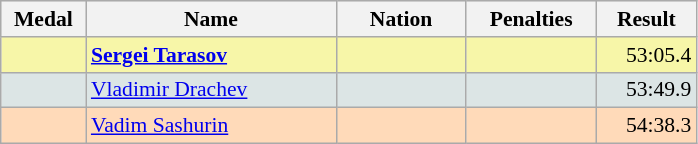<table class=wikitable style="border:1px solid #AAAAAA;font-size:90%">
<tr bgcolor="#E4E4E4">
<th style="border-bottom:1px solid #AAAAAA" width=50>Medal</th>
<th style="border-bottom:1px solid #AAAAAA" width=160>Name</th>
<th style="border-bottom:1px solid #AAAAAA" width=80>Nation</th>
<th style="border-bottom:1px solid #AAAAAA" width=80>Penalties</th>
<th style="border-bottom:1px solid #AAAAAA" width=60>Result</th>
</tr>
<tr bgcolor="#F7F6A8">
<td align="center"></td>
<td><strong><a href='#'>Sergei Tarasov</a></strong></td>
<td align="center"></td>
<td align="center"></td>
<td align="right">53:05.4</td>
</tr>
<tr bgcolor="#DCE5E5">
<td align="center"></td>
<td><a href='#'>Vladimir Drachev</a></td>
<td align="center"></td>
<td align="center"></td>
<td align="right">53:49.9</td>
</tr>
<tr bgcolor="#FFDAB9">
<td align="center"></td>
<td><a href='#'>Vadim Sashurin</a></td>
<td align="center"></td>
<td align="center"></td>
<td align="right">54:38.3</td>
</tr>
</table>
